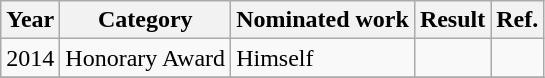<table class="wikitable sortable">
<tr>
<th>Year</th>
<th>Category</th>
<th>Nominated work</th>
<th>Result</th>
<th>Ref.</th>
</tr>
<tr>
<td>2014</td>
<td>Honorary Award</td>
<td>Himself</td>
<td></td>
<td></td>
</tr>
<tr>
</tr>
</table>
